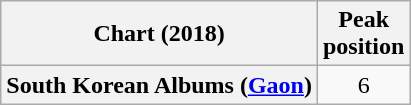<table class="wikitable plainrowheaders" style="text-align:center">
<tr>
<th scope="col">Chart (2018)</th>
<th scope="col">Peak<br> position</th>
</tr>
<tr>
<th scope="row">South Korean Albums (<a href='#'>Gaon</a>)</th>
<td>6</td>
</tr>
</table>
